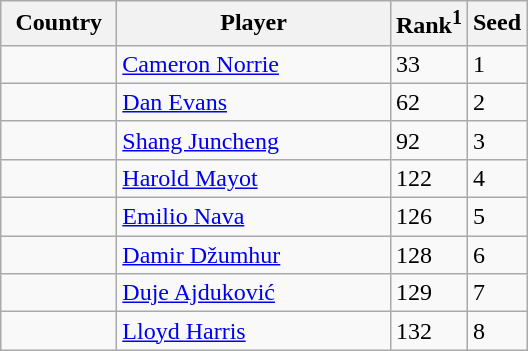<table class="wikitable" border="1">
<tr>
<th width="70">Country</th>
<th width="175">Player</th>
<th>Rank<sup>1</sup></th>
<th>Seed</th>
</tr>
<tr>
<td></td>
<td><a href='#'>Cameron Norrie</a></td>
<td>33</td>
<td>1</td>
</tr>
<tr>
<td></td>
<td><a href='#'>Dan Evans</a></td>
<td>62</td>
<td>2</td>
</tr>
<tr>
<td></td>
<td><a href='#'>Shang Juncheng</a></td>
<td>92</td>
<td>3</td>
</tr>
<tr>
<td></td>
<td><a href='#'>Harold Mayot</a></td>
<td>122</td>
<td>4</td>
</tr>
<tr>
<td></td>
<td><a href='#'>Emilio Nava</a></td>
<td>126</td>
<td>5</td>
</tr>
<tr>
<td></td>
<td><a href='#'>Damir Džumhur</a></td>
<td>128</td>
<td>6</td>
</tr>
<tr>
<td></td>
<td><a href='#'>Duje Ajduković</a></td>
<td>129</td>
<td>7</td>
</tr>
<tr>
<td></td>
<td><a href='#'>Lloyd Harris</a></td>
<td>132</td>
<td>8</td>
</tr>
</table>
